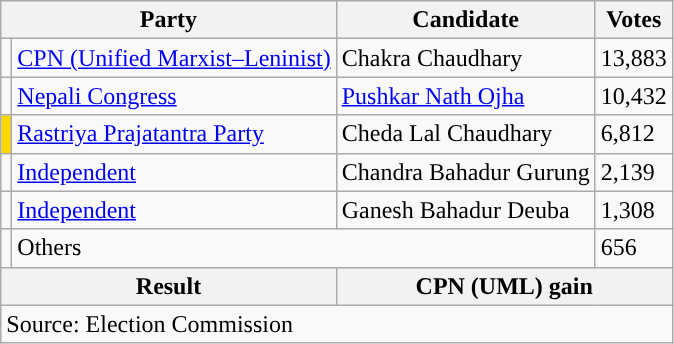<table class="wikitable">
<tr>
<th colspan="2">Party</th>
<th>Candidate</th>
<th>Votes</th>
</tr>
<tr>
<td style="background-color:"></td>
<td><a href='#'>CPN (Unified Marxist–Leninist)</a></td>
<td>Chakra Chaudhary</td>
<td>13,883</td>
</tr>
<tr>
<td style="background-color:"></td>
<td><a href='#'>Nepali Congress</a></td>
<td><a href='#'>Pushkar Nath Ojha</a></td>
<td>10,432</td>
</tr>
<tr>
<td style="background-color:gold"></td>
<td><a href='#'>Rastriya Prajatantra Party</a></td>
<td>Cheda Lal Chaudhary</td>
<td>6,812</td>
</tr>
<tr>
<td style="background-color:"></td>
<td><a href='#'>Independent</a></td>
<td>Chandra Bahadur Gurung</td>
<td>2,139</td>
</tr>
<tr>
<td style="background-color:"></td>
<td><a href='#'>Independent</a></td>
<td>Ganesh Bahadur Deuba</td>
<td>1,308</td>
</tr>
<tr>
<td></td>
<td colspan="2">Others</td>
<td>656</td>
</tr>
<tr>
<th colspan="2">Result</th>
<th colspan="2">CPN (UML) gain</th>
</tr>
<tr>
<td colspan="4">Source: Election Commission</td>
</tr>
</table>
